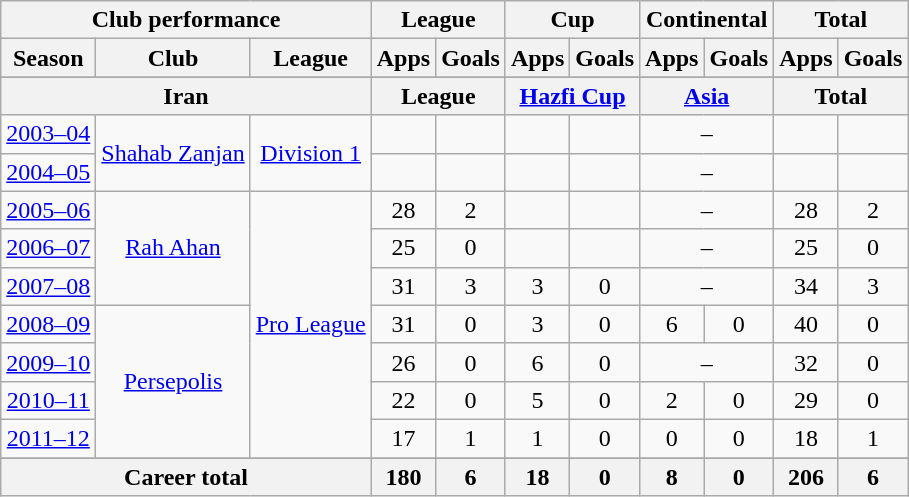<table class="wikitable" style="text-align:center">
<tr>
<th colspan=3>Club performance</th>
<th colspan=2>League</th>
<th colspan=2>Cup</th>
<th colspan=2>Continental</th>
<th colspan=2>Total</th>
</tr>
<tr>
<th>Season</th>
<th>Club</th>
<th>League</th>
<th>Apps</th>
<th>Goals</th>
<th>Apps</th>
<th>Goals</th>
<th>Apps</th>
<th>Goals</th>
<th>Apps</th>
<th>Goals</th>
</tr>
<tr>
</tr>
<tr>
<th colspan=3>Iran</th>
<th colspan=2>League</th>
<th colspan=2><a href='#'>Hazfi Cup</a></th>
<th colspan=2><a href='#'>Asia</a></th>
<th colspan=2>Total</th>
</tr>
<tr>
<td><a href='#'>2003–04</a></td>
<td rowspan="2"><a href='#'>Shahab Zanjan</a></td>
<td rowspan="2"><a href='#'>Division 1</a></td>
<td></td>
<td></td>
<td></td>
<td></td>
<td colspan="2">–</td>
<td></td>
<td></td>
</tr>
<tr>
<td><a href='#'>2004–05</a></td>
<td></td>
<td></td>
<td></td>
<td></td>
<td colspan="2">–</td>
<td></td>
<td></td>
</tr>
<tr>
<td><a href='#'>2005–06</a></td>
<td rowspan="3"><a href='#'>Rah Ahan</a></td>
<td rowspan="7"><a href='#'>Pro League</a></td>
<td>28</td>
<td>2</td>
<td></td>
<td></td>
<td colspan="2">–</td>
<td>28</td>
<td>2</td>
</tr>
<tr>
<td><a href='#'>2006–07</a></td>
<td>25</td>
<td>0</td>
<td></td>
<td></td>
<td colspan="2">–</td>
<td>25</td>
<td>0</td>
</tr>
<tr>
<td><a href='#'>2007–08</a></td>
<td>31</td>
<td>3</td>
<td>3</td>
<td>0</td>
<td colspan="2">–</td>
<td>34</td>
<td>3</td>
</tr>
<tr>
<td><a href='#'>2008–09</a></td>
<td rowspan="4"><a href='#'>Persepolis</a></td>
<td>31</td>
<td>0</td>
<td>3</td>
<td>0</td>
<td>6</td>
<td>0</td>
<td>40</td>
<td>0</td>
</tr>
<tr>
<td><a href='#'>2009–10</a></td>
<td>26</td>
<td>0</td>
<td>6</td>
<td>0</td>
<td colspan="2">–</td>
<td>32</td>
<td>0</td>
</tr>
<tr>
<td><a href='#'>2010–11</a></td>
<td>22</td>
<td>0</td>
<td>5</td>
<td>0</td>
<td>2</td>
<td>0</td>
<td>29</td>
<td>0</td>
</tr>
<tr>
<td><a href='#'>2011–12</a></td>
<td>17</td>
<td>1</td>
<td>1</td>
<td>0</td>
<td>0</td>
<td>0</td>
<td>18</td>
<td>1</td>
</tr>
<tr>
</tr>
<tr>
<th colspan=3>Career total</th>
<th>180</th>
<th>6</th>
<th>18</th>
<th>0</th>
<th>8</th>
<th>0</th>
<th>206</th>
<th>6</th>
</tr>
</table>
